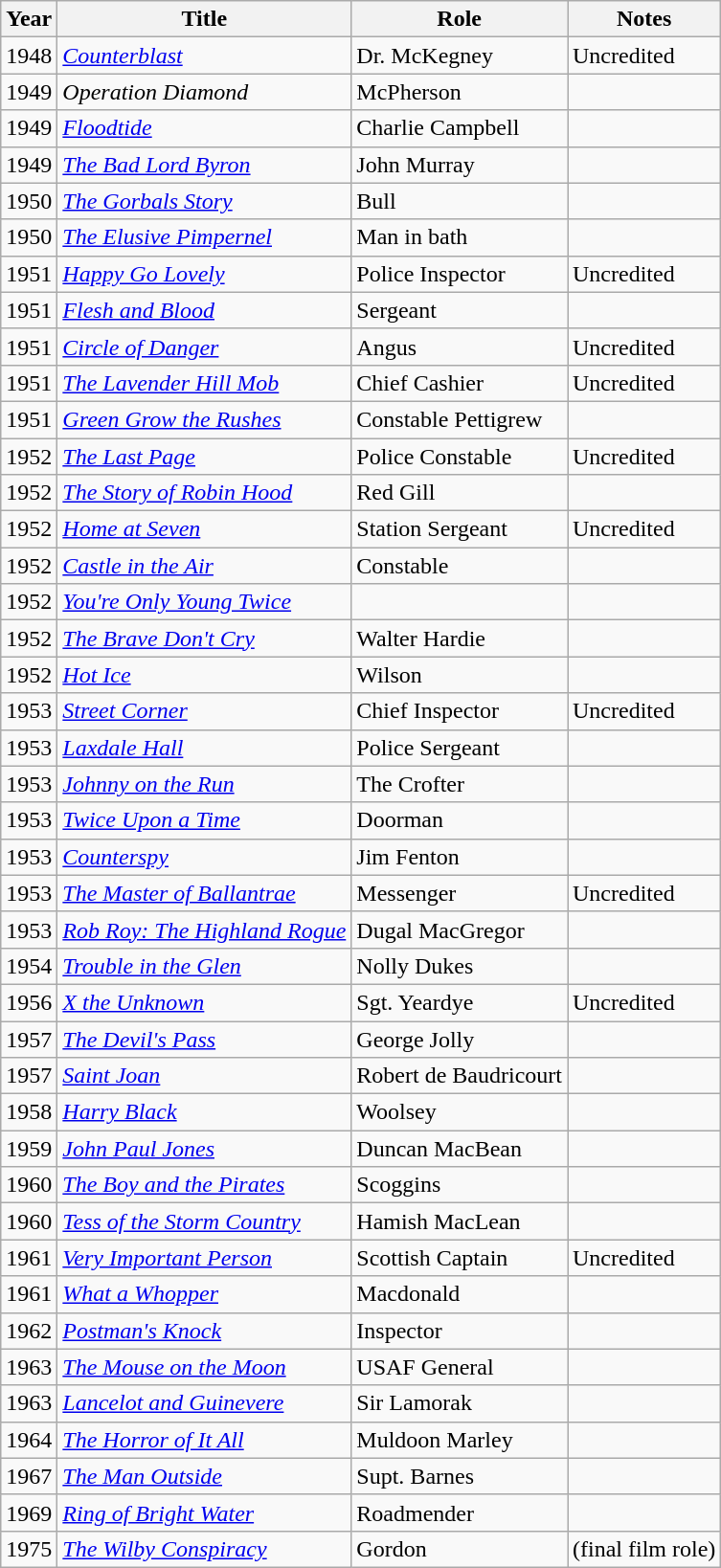<table class="wikitable">
<tr>
<th>Year</th>
<th>Title</th>
<th>Role</th>
<th>Notes</th>
</tr>
<tr>
<td>1948</td>
<td><em><a href='#'>Counterblast</a></em></td>
<td>Dr. McKegney</td>
<td>Uncredited</td>
</tr>
<tr>
<td>1949</td>
<td><em>Operation Diamond</em></td>
<td>McPherson</td>
<td></td>
</tr>
<tr>
<td>1949</td>
<td><em><a href='#'>Floodtide</a></em></td>
<td>Charlie Campbell</td>
<td></td>
</tr>
<tr>
<td>1949</td>
<td><em><a href='#'>The Bad Lord Byron</a></em></td>
<td>John Murray</td>
<td></td>
</tr>
<tr>
<td>1950</td>
<td><em><a href='#'>The Gorbals Story</a></em></td>
<td>Bull</td>
<td></td>
</tr>
<tr>
<td>1950</td>
<td><em><a href='#'>The Elusive Pimpernel</a></em></td>
<td>Man in bath</td>
<td></td>
</tr>
<tr>
<td>1951</td>
<td><em><a href='#'>Happy Go Lovely</a></em></td>
<td>Police Inspector</td>
<td>Uncredited</td>
</tr>
<tr>
<td>1951</td>
<td><em><a href='#'>Flesh and Blood</a></em></td>
<td>Sergeant</td>
<td></td>
</tr>
<tr>
<td>1951</td>
<td><em><a href='#'>Circle of Danger</a></em></td>
<td>Angus</td>
<td>Uncredited</td>
</tr>
<tr>
<td>1951</td>
<td><em><a href='#'>The Lavender Hill Mob</a></em></td>
<td>Chief Cashier</td>
<td>Uncredited</td>
</tr>
<tr>
<td>1951</td>
<td><em><a href='#'>Green Grow the Rushes</a></em></td>
<td>Constable Pettigrew</td>
<td></td>
</tr>
<tr>
<td>1952</td>
<td><em><a href='#'>The Last Page</a></em></td>
<td>Police Constable</td>
<td>Uncredited</td>
</tr>
<tr>
<td>1952</td>
<td><em><a href='#'>The Story of Robin Hood</a></em></td>
<td>Red Gill</td>
<td></td>
</tr>
<tr>
<td>1952</td>
<td><em><a href='#'>Home at Seven</a></em></td>
<td>Station Sergeant</td>
<td>Uncredited</td>
</tr>
<tr>
<td>1952</td>
<td><em><a href='#'>Castle in the Air</a></em></td>
<td>Constable</td>
<td></td>
</tr>
<tr>
<td>1952</td>
<td><em><a href='#'>You're Only Young Twice</a></em></td>
<td></td>
<td></td>
</tr>
<tr>
<td>1952</td>
<td><em><a href='#'>The Brave Don't Cry</a></em></td>
<td>Walter Hardie</td>
<td></td>
</tr>
<tr>
<td>1952</td>
<td><em><a href='#'>Hot Ice</a></em></td>
<td>Wilson</td>
<td></td>
</tr>
<tr>
<td>1953</td>
<td><em><a href='#'>Street Corner</a></em></td>
<td>Chief Inspector</td>
<td>Uncredited</td>
</tr>
<tr>
<td>1953</td>
<td><em><a href='#'>Laxdale Hall</a></em></td>
<td>Police Sergeant</td>
<td></td>
</tr>
<tr>
<td>1953</td>
<td><em><a href='#'>Johnny on the Run</a></em></td>
<td>The Crofter</td>
<td></td>
</tr>
<tr>
<td>1953</td>
<td><em><a href='#'>Twice Upon a Time</a></em></td>
<td>Doorman</td>
<td></td>
</tr>
<tr>
<td>1953</td>
<td><em><a href='#'>Counterspy</a></em></td>
<td>Jim Fenton</td>
<td></td>
</tr>
<tr>
<td>1953</td>
<td><em><a href='#'>The Master of Ballantrae</a></em></td>
<td>Messenger</td>
<td>Uncredited</td>
</tr>
<tr>
<td>1953</td>
<td><em><a href='#'>Rob Roy: The Highland Rogue</a></em></td>
<td>Dugal MacGregor</td>
<td></td>
</tr>
<tr>
<td>1954</td>
<td><em><a href='#'>Trouble in the Glen</a></em></td>
<td>Nolly Dukes</td>
<td></td>
</tr>
<tr>
<td>1956</td>
<td><em><a href='#'>X the Unknown</a></em></td>
<td>Sgt. Yeardye</td>
<td>Uncredited</td>
</tr>
<tr>
<td>1957</td>
<td><em><a href='#'>The Devil's Pass</a></em></td>
<td>George Jolly</td>
<td></td>
</tr>
<tr>
<td>1957</td>
<td><em><a href='#'>Saint Joan</a></em></td>
<td>Robert de Baudricourt</td>
<td></td>
</tr>
<tr>
<td>1958</td>
<td><em><a href='#'>Harry Black</a></em></td>
<td>Woolsey</td>
<td></td>
</tr>
<tr>
<td>1959</td>
<td><em><a href='#'>John Paul Jones</a></em></td>
<td>Duncan MacBean</td>
<td></td>
</tr>
<tr>
<td>1960</td>
<td><em><a href='#'>The Boy and the Pirates</a></em></td>
<td>Scoggins</td>
<td></td>
</tr>
<tr>
<td>1960</td>
<td><em><a href='#'>Tess of the Storm Country</a></em></td>
<td>Hamish MacLean</td>
<td></td>
</tr>
<tr>
<td>1961</td>
<td><em><a href='#'>Very Important Person</a></em></td>
<td>Scottish Captain</td>
<td>Uncredited</td>
</tr>
<tr>
<td>1961</td>
<td><em><a href='#'>What a Whopper</a></em></td>
<td>Macdonald</td>
<td></td>
</tr>
<tr>
<td>1962</td>
<td><em><a href='#'>Postman's Knock</a></em></td>
<td>Inspector</td>
<td></td>
</tr>
<tr>
<td>1963</td>
<td><em><a href='#'>The Mouse on the Moon</a></em></td>
<td>USAF General</td>
<td></td>
</tr>
<tr>
<td>1963</td>
<td><em><a href='#'>Lancelot and Guinevere</a></em></td>
<td>Sir Lamorak</td>
<td></td>
</tr>
<tr>
<td>1964</td>
<td><em><a href='#'>The Horror of It All</a></em></td>
<td>Muldoon Marley</td>
<td></td>
</tr>
<tr>
<td>1967</td>
<td><em><a href='#'>The Man Outside</a></em></td>
<td>Supt. Barnes</td>
<td></td>
</tr>
<tr>
<td>1969</td>
<td><em><a href='#'>Ring of Bright Water</a></em></td>
<td>Roadmender</td>
<td></td>
</tr>
<tr>
<td>1975</td>
<td><em><a href='#'>The Wilby Conspiracy</a></em></td>
<td>Gordon</td>
<td>(final film role)</td>
</tr>
</table>
